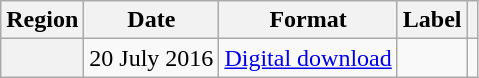<table class="wikitable plainrowheaders" style="text-align:center">
<tr>
<th scope="col">Region</th>
<th scope="col">Date</th>
<th scope="col">Format</th>
<th scope="col">Label</th>
<th scope="col"></th>
</tr>
<tr>
<th scope="row"></th>
<td>20 July 2016</td>
<td><a href='#'>Digital download</a></td>
<td></td>
<td></td>
</tr>
</table>
